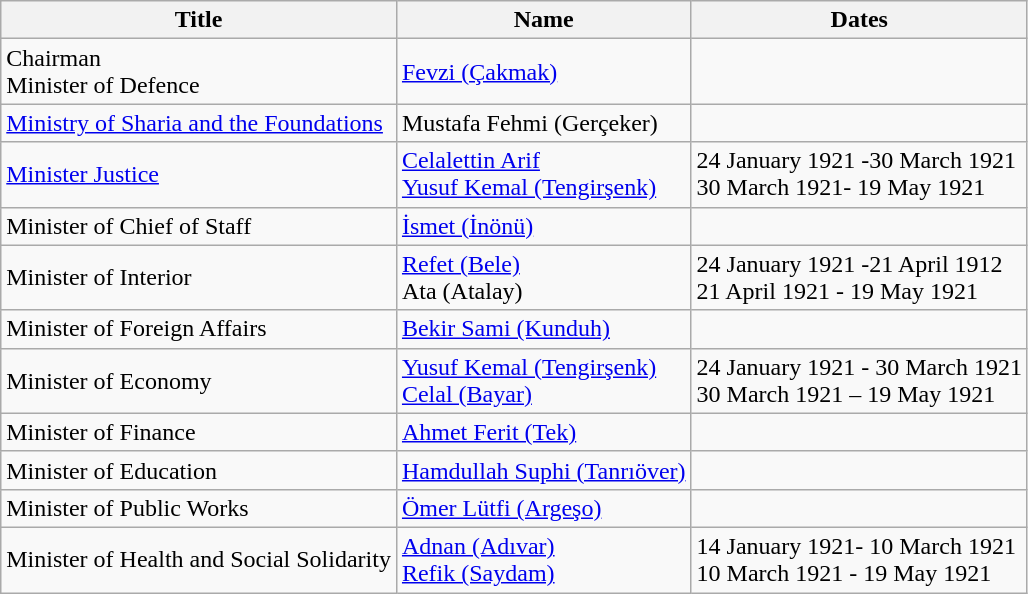<table class="wikitable">
<tr>
<th>Title</th>
<th>Name</th>
<th>Dates</th>
</tr>
<tr>
<td>Chairman<br> Minister of Defence</td>
<td><a href='#'>Fevzi (Çakmak)</a></td>
<td></td>
</tr>
<tr>
<td><a href='#'>Ministry of Sharia and the Foundations</a></td>
<td>Mustafa Fehmi (Gerçeker)</td>
<td></td>
</tr>
<tr>
<td><a href='#'>Minister Justice</a></td>
<td><a href='#'>Celalettin Arif</a><br><a href='#'>Yusuf Kemal (Tengirşenk)</a></td>
<td>24 January 1921 -30 March 1921<br> 30 March 1921- 19 May 1921</td>
</tr>
<tr>
<td>Minister of Chief of Staff</td>
<td><a href='#'>İsmet (İnönü)</a></td>
<td></td>
</tr>
<tr>
<td>Minister of Interior</td>
<td><a href='#'>Refet (Bele)</a><br> Ata (Atalay)</td>
<td>24 January 1921 -21 April 1912<br>21 April 1921 - 19 May 1921</td>
</tr>
<tr>
<td>Minister of Foreign Affairs</td>
<td><a href='#'>Bekir Sami (Kunduh)</a></td>
<td></td>
</tr>
<tr>
<td>Minister of Economy</td>
<td><a href='#'>Yusuf Kemal (Tengirşenk)</a><br> <a href='#'>Celal (Bayar)</a></td>
<td>24 January 1921 - 30 March 1921 <br> 30 March 1921 – 19 May 1921</td>
</tr>
<tr>
<td>Minister of Finance</td>
<td><a href='#'>Ahmet Ferit (Tek)</a></td>
<td></td>
</tr>
<tr>
<td>Minister of Education</td>
<td><a href='#'>Hamdullah Suphi (Tanrıöver)</a></td>
<td></td>
</tr>
<tr>
<td>Minister of Public Works</td>
<td><a href='#'>Ömer Lütfi (Argeşo)</a></td>
<td></td>
</tr>
<tr>
<td>Minister of Health and Social Solidarity</td>
<td><a href='#'>Adnan (Adıvar)</a><br><a href='#'>Refik (Saydam)</a></td>
<td>14 January 1921- 10 March 1921<br>10 March 1921 - 19 May 1921</td>
</tr>
</table>
